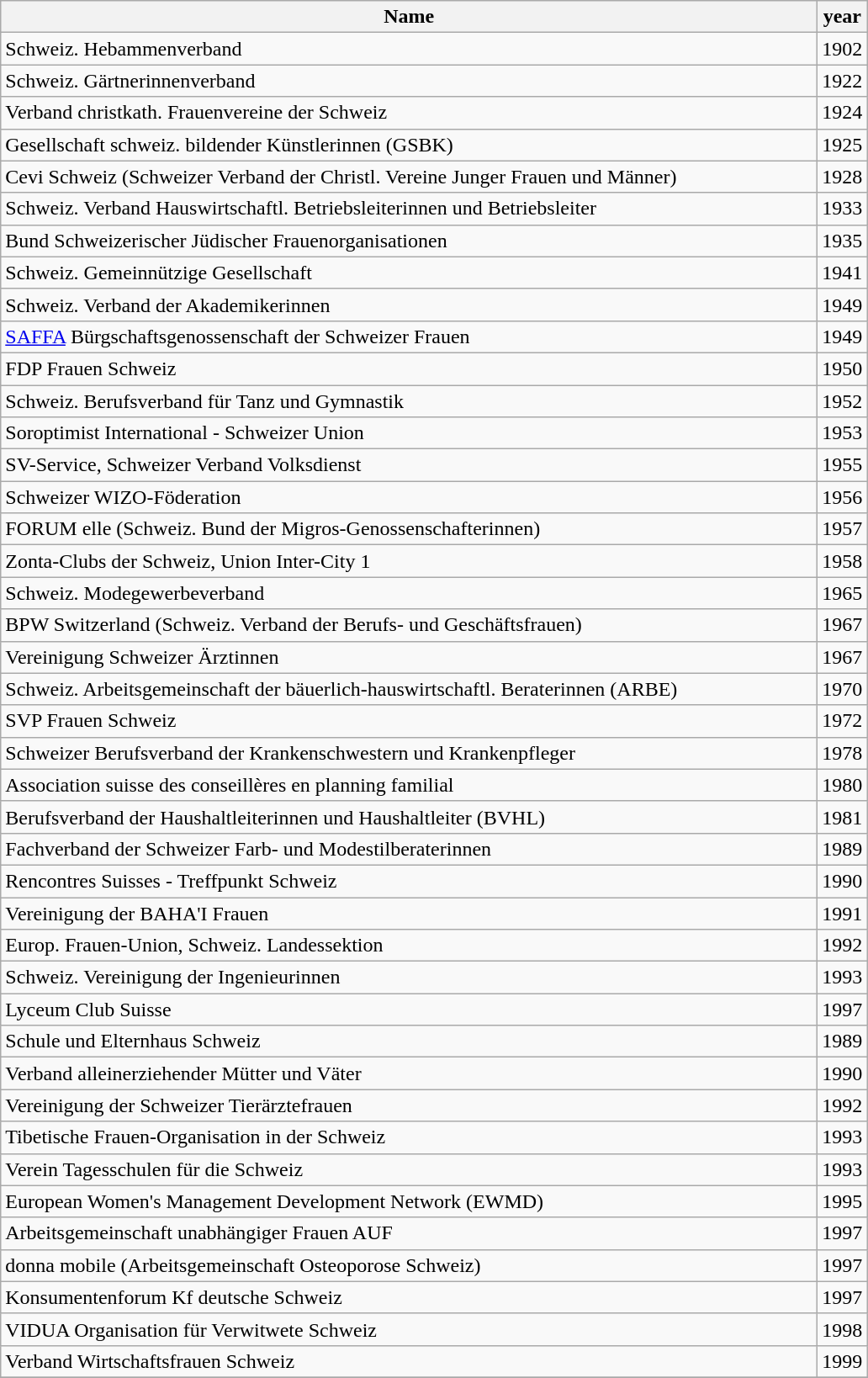<table class="wikitable sortable">
<tr>
<th width="640">Name</th>
<th width="24">year</th>
</tr>
<tr ->
<td>Schweiz. Hebammenverband</td>
<td>1902</td>
</tr>
<tr ->
<td>Schweiz. Gärtnerinnenverband</td>
<td>1922</td>
</tr>
<tr ->
<td>Verband christkath. Frauenvereine der Schweiz</td>
<td>1924</td>
</tr>
<tr ->
<td>Gesellschaft schweiz. bildender Künstlerinnen (GSBK)</td>
<td>1925</td>
</tr>
<tr ->
<td>Cevi Schweiz (Schweizer Verband der Christl. Vereine Junger Frauen und Männer)</td>
<td>1928</td>
</tr>
<tr ->
<td>Schweiz. Verband Hauswirtschaftl. Betriebsleiterinnen und Betriebsleiter</td>
<td>1933</td>
</tr>
<tr ->
<td>Bund Schweizerischer Jüdischer Frauenorganisationen</td>
<td>1935</td>
</tr>
<tr ->
<td>Schweiz. Gemeinnützige Gesellschaft</td>
<td>1941</td>
</tr>
<tr ->
<td>Schweiz. Verband der Akademikerinnen</td>
<td>1949</td>
</tr>
<tr ->
<td><a href='#'>SAFFA</a> Bürgschaftsgenossenschaft der Schweizer Frauen</td>
<td>1949</td>
</tr>
<tr ->
<td>FDP Frauen Schweiz</td>
<td>1950</td>
</tr>
<tr ->
<td>Schweiz. Berufsverband für Tanz und Gymnastik</td>
<td>1952</td>
</tr>
<tr ->
<td>Soroptimist International - Schweizer Union</td>
<td>1953</td>
</tr>
<tr ->
<td>SV-Service, Schweizer Verband Volksdienst</td>
<td>1955</td>
</tr>
<tr ->
<td>Schweizer WIZO-Föderation</td>
<td>1956</td>
</tr>
<tr ->
<td>FORUM elle (Schweiz. Bund der Migros-Genossenschafterinnen)</td>
<td>1957</td>
</tr>
<tr ->
<td>Zonta-Clubs der Schweiz, Union Inter-City 1</td>
<td>1958</td>
</tr>
<tr ->
<td>Schweiz. Modegewerbeverband</td>
<td>1965</td>
</tr>
<tr ->
<td>BPW Switzerland (Schweiz. Verband der Berufs- und Geschäftsfrauen)</td>
<td>1967</td>
</tr>
<tr ->
<td>Vereinigung Schweizer Ärztinnen</td>
<td>1967</td>
</tr>
<tr ->
<td>Schweiz. Arbeitsgemeinschaft der bäuerlich-hauswirtschaftl. Beraterinnen (ARBE)</td>
<td>1970</td>
</tr>
<tr ->
<td>SVP Frauen Schweiz</td>
<td>1972</td>
</tr>
<tr ->
<td>Schweizer Berufsverband der Krankenschwestern und Krankenpfleger</td>
<td>1978</td>
</tr>
<tr ->
<td>Association suisse des conseillères en planning familial</td>
<td>1980</td>
</tr>
<tr ->
<td>Berufsverband der Haushaltleiterinnen und Haushaltleiter (BVHL)</td>
<td>1981</td>
</tr>
<tr ->
<td>Fachverband der Schweizer Farb- und Modestilberaterinnen</td>
<td>1989</td>
</tr>
<tr ->
<td>Rencontres Suisses - Treffpunkt Schweiz</td>
<td>1990</td>
</tr>
<tr ->
<td>Vereinigung der BAHA'I Frauen</td>
<td>1991</td>
</tr>
<tr ->
<td>Europ. Frauen-Union, Schweiz. Landessektion</td>
<td>1992</td>
</tr>
<tr ->
<td>Schweiz. Vereinigung der Ingenieurinnen</td>
<td>1993</td>
</tr>
<tr ->
<td>Lyceum Club Suisse</td>
<td>1997</td>
</tr>
<tr ->
<td>Schule und Elternhaus Schweiz</td>
<td>1989</td>
</tr>
<tr ->
<td>Verband alleinerziehender Mütter und Väter</td>
<td>1990</td>
</tr>
<tr ->
<td>Vereinigung der Schweizer Tierärztefrauen</td>
<td>1992</td>
</tr>
<tr ->
<td>Tibetische Frauen-Organisation in der Schweiz</td>
<td>1993</td>
</tr>
<tr ->
<td>Verein Tagesschulen für die Schweiz</td>
<td>1993</td>
</tr>
<tr ->
<td>European Women's Management Development Network (EWMD)</td>
<td>1995</td>
</tr>
<tr ->
<td>Arbeitsgemeinschaft unabhängiger Frauen AUF</td>
<td>1997</td>
</tr>
<tr ->
<td>donna mobile (Arbeitsgemeinschaft Osteoporose Schweiz)</td>
<td>1997</td>
</tr>
<tr ->
<td>Konsumentenforum Kf deutsche Schweiz</td>
<td>1997</td>
</tr>
<tr ->
<td>VIDUA Organisation für Verwitwete Schweiz</td>
<td>1998</td>
</tr>
<tr ->
<td>Verband Wirtschaftsfrauen Schweiz</td>
<td>1999</td>
</tr>
<tr ->
</tr>
</table>
